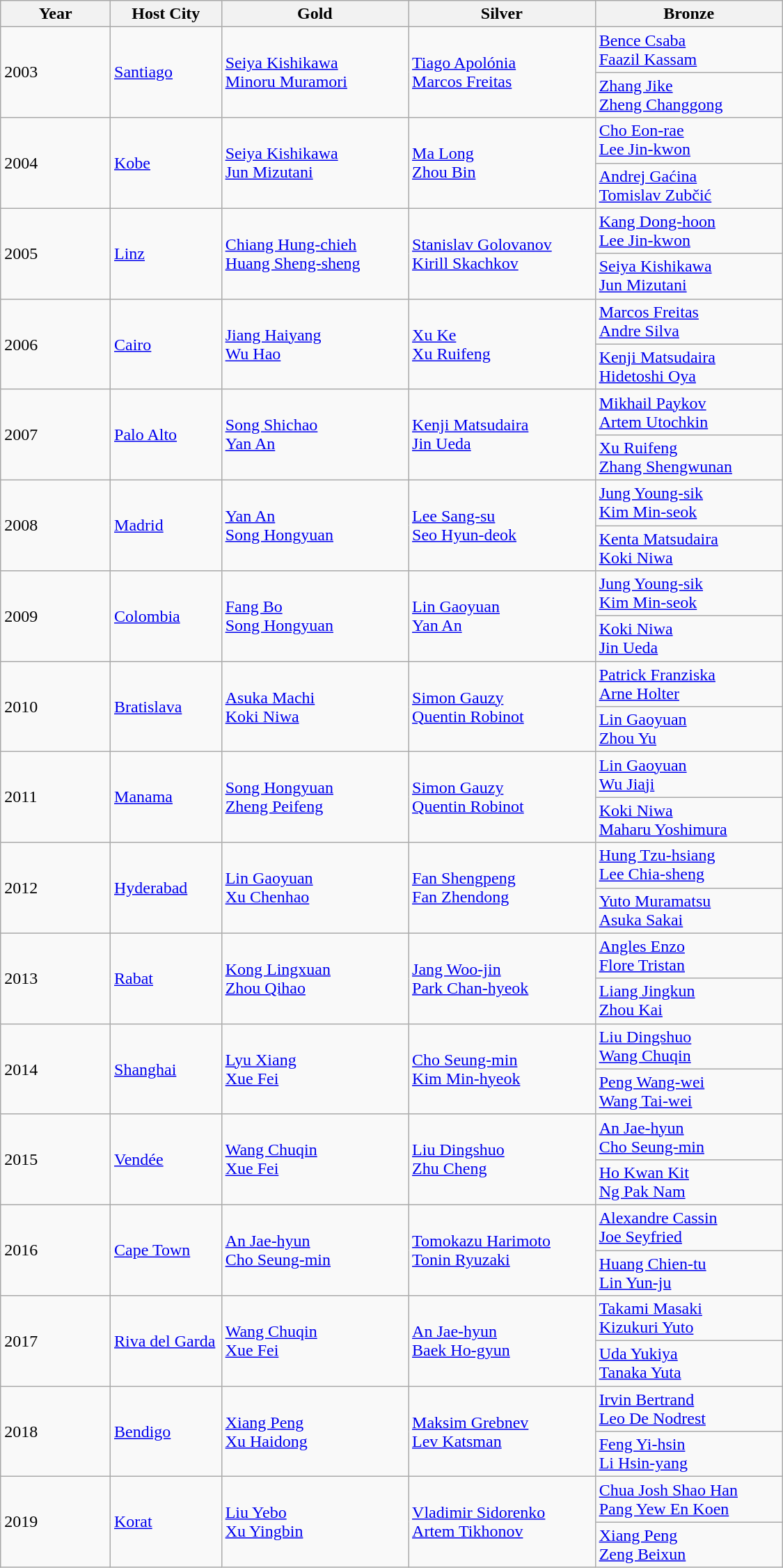<table class="wikitable" style="text-align: left; width: 750px;">
<tr>
<th width="100">Year</th>
<th width="100">Host City</th>
<th width="175">Gold</th>
<th width="175">Silver</th>
<th width="175">Bronze</th>
</tr>
<tr>
<td rowspan=2>2003</td>
<td rowspan=2><a href='#'>Santiago</a></td>
<td rowspan=2> <a href='#'>Seiya Kishikawa</a><br> <a href='#'>Minoru Muramori</a></td>
<td rowspan=2> <a href='#'>Tiago Apolónia</a><br> <a href='#'>Marcos Freitas</a></td>
<td> <a href='#'>Bence Csaba</a><br> <a href='#'>Faazil Kassam</a></td>
</tr>
<tr>
<td> <a href='#'>Zhang Jike</a><br> <a href='#'>Zheng Changgong</a></td>
</tr>
<tr>
<td rowspan=2>2004</td>
<td rowspan=2><a href='#'>Kobe</a></td>
<td rowspan=2> <a href='#'>Seiya Kishikawa</a><br> <a href='#'>Jun Mizutani</a></td>
<td rowspan=2> <a href='#'>Ma Long</a><br> <a href='#'>Zhou Bin</a></td>
<td> <a href='#'>Cho Eon-rae</a><br> <a href='#'>Lee Jin-kwon</a></td>
</tr>
<tr>
<td> <a href='#'>Andrej Gaćina</a><br> <a href='#'>Tomislav Zubčić</a></td>
</tr>
<tr>
<td rowspan=2>2005</td>
<td rowspan=2><a href='#'>Linz</a></td>
<td rowspan=2> <a href='#'>Chiang Hung-chieh</a><br> <a href='#'>Huang Sheng-sheng</a></td>
<td rowspan=2> <a href='#'>Stanislav Golovanov</a><br> <a href='#'>Kirill Skachkov</a></td>
<td> <a href='#'>Kang Dong-hoon</a><br> <a href='#'>Lee Jin-kwon</a></td>
</tr>
<tr>
<td> <a href='#'>Seiya Kishikawa</a><br> <a href='#'>Jun Mizutani</a></td>
</tr>
<tr>
<td rowspan=2>2006</td>
<td rowspan=2><a href='#'>Cairo</a></td>
<td rowspan=2> <a href='#'>Jiang Haiyang</a><br> <a href='#'>Wu Hao</a></td>
<td rowspan=2> <a href='#'>Xu Ke</a><br> <a href='#'>Xu Ruifeng</a></td>
<td> <a href='#'>Marcos Freitas</a><br> <a href='#'>Andre Silva</a></td>
</tr>
<tr>
<td> <a href='#'>Kenji Matsudaira</a><br> <a href='#'>Hidetoshi Oya</a></td>
</tr>
<tr>
<td rowspan=2>2007</td>
<td rowspan=2><a href='#'>Palo Alto</a></td>
<td rowspan=2> <a href='#'>Song Shichao</a><br> <a href='#'>Yan An</a></td>
<td rowspan=2> <a href='#'>Kenji Matsudaira</a><br> <a href='#'>Jin Ueda</a></td>
<td> <a href='#'>Mikhail Paykov</a><br> <a href='#'>Artem Utochkin</a></td>
</tr>
<tr>
<td> <a href='#'>Xu Ruifeng</a><br> <a href='#'>Zhang Shengwunan</a></td>
</tr>
<tr>
<td rowspan=2>2008</td>
<td rowspan=2><a href='#'>Madrid</a></td>
<td rowspan=2> <a href='#'>Yan An</a><br> <a href='#'>Song Hongyuan</a></td>
<td rowspan=2> <a href='#'>Lee Sang-su</a><br> <a href='#'>Seo Hyun-deok</a></td>
<td> <a href='#'>Jung Young-sik</a><br> <a href='#'>Kim Min-seok</a></td>
</tr>
<tr>
<td> <a href='#'>Kenta Matsudaira</a><br> <a href='#'>Koki Niwa</a></td>
</tr>
<tr>
<td rowspan=2>2009</td>
<td rowspan=2><a href='#'>Colombia</a></td>
<td rowspan=2> <a href='#'>Fang Bo</a><br> <a href='#'>Song Hongyuan</a></td>
<td rowspan=2> <a href='#'>Lin Gaoyuan</a><br> <a href='#'>Yan An</a></td>
<td> <a href='#'>Jung Young-sik</a><br> <a href='#'>Kim Min-seok</a></td>
</tr>
<tr>
<td> <a href='#'>Koki Niwa</a><br> <a href='#'>Jin Ueda</a></td>
</tr>
<tr>
<td rowspan=2>2010</td>
<td rowspan=2><a href='#'>Bratislava</a></td>
<td rowspan=2> <a href='#'>Asuka Machi</a><br> <a href='#'>Koki Niwa</a></td>
<td rowspan=2> <a href='#'>Simon Gauzy</a><br> <a href='#'>Quentin Robinot</a></td>
<td> <a href='#'>Patrick Franziska</a><br> <a href='#'>Arne Holter</a></td>
</tr>
<tr>
<td> <a href='#'>Lin Gaoyuan</a><br> <a href='#'>Zhou Yu</a></td>
</tr>
<tr>
<td rowspan=2>2011</td>
<td rowspan=2><a href='#'>Manama</a></td>
<td rowspan=2> <a href='#'>Song Hongyuan</a><br> <a href='#'>Zheng Peifeng</a></td>
<td rowspan=2> <a href='#'>Simon Gauzy</a><br> <a href='#'>Quentin Robinot</a></td>
<td> <a href='#'>Lin Gaoyuan</a><br> <a href='#'>Wu Jiaji</a></td>
</tr>
<tr>
<td> <a href='#'>Koki Niwa</a><br> <a href='#'>Maharu Yoshimura</a></td>
</tr>
<tr>
<td rowspan=2>2012</td>
<td rowspan=2><a href='#'>Hyderabad</a></td>
<td rowspan=2> <a href='#'>Lin Gaoyuan</a><br> <a href='#'>Xu Chenhao</a></td>
<td rowspan=2> <a href='#'>Fan Shengpeng</a><br> <a href='#'>Fan Zhendong</a></td>
<td> <a href='#'>Hung Tzu-hsiang</a><br> <a href='#'>Lee Chia-sheng</a></td>
</tr>
<tr>
<td> <a href='#'>Yuto Muramatsu</a><br> <a href='#'>Asuka Sakai</a></td>
</tr>
<tr>
<td rowspan=2>2013</td>
<td rowspan=2><a href='#'>Rabat</a></td>
<td rowspan=2> <a href='#'>Kong Lingxuan</a><br> <a href='#'>Zhou Qihao</a></td>
<td rowspan=2> <a href='#'>Jang Woo-jin</a><br> <a href='#'>Park Chan-hyeok</a></td>
<td> <a href='#'>Angles Enzo</a><br> <a href='#'>Flore Tristan</a></td>
</tr>
<tr>
<td> <a href='#'>Liang Jingkun</a><br> <a href='#'>Zhou Kai</a></td>
</tr>
<tr>
<td rowspan=2>2014</td>
<td rowspan=2><a href='#'>Shanghai</a></td>
<td rowspan=2> <a href='#'>Lyu Xiang</a><br> <a href='#'>Xue Fei</a></td>
<td rowspan=2> <a href='#'>Cho Seung-min</a><br> <a href='#'>Kim Min-hyeok</a></td>
<td> <a href='#'>Liu Dingshuo</a><br> <a href='#'>Wang Chuqin</a></td>
</tr>
<tr>
<td> <a href='#'>Peng Wang-wei</a><br> <a href='#'>Wang Tai-wei</a></td>
</tr>
<tr>
<td rowspan=2>2015</td>
<td rowspan=2><a href='#'>Vendée</a></td>
<td rowspan=2> <a href='#'>Wang Chuqin</a><br> <a href='#'>Xue Fei</a></td>
<td rowspan=2> <a href='#'>Liu Dingshuo</a><br> <a href='#'>Zhu Cheng</a></td>
<td> <a href='#'>An Jae-hyun</a><br> <a href='#'>Cho Seung-min</a></td>
</tr>
<tr>
<td> <a href='#'>Ho Kwan Kit</a><br> <a href='#'>Ng Pak Nam</a></td>
</tr>
<tr>
<td rowspan=2>2016</td>
<td rowspan=2><a href='#'>Cape Town</a></td>
<td rowspan=2> <a href='#'>An Jae-hyun</a><br> <a href='#'>Cho Seung-min</a></td>
<td rowspan=2> <a href='#'>Tomokazu Harimoto</a><br> <a href='#'>Tonin Ryuzaki</a></td>
<td> <a href='#'>Alexandre Cassin</a><br> <a href='#'>Joe Seyfried</a></td>
</tr>
<tr>
<td> <a href='#'>Huang Chien-tu</a><br> <a href='#'>Lin Yun-ju</a></td>
</tr>
<tr>
<td rowspan=2>2017</td>
<td rowspan=2><a href='#'>Riva del Garda</a></td>
<td rowspan=2> <a href='#'>Wang Chuqin</a><br> <a href='#'>Xue Fei</a></td>
<td rowspan=2> <a href='#'>An Jae-hyun</a><br> <a href='#'>Baek Ho-gyun</a></td>
<td> <a href='#'>Takami Masaki</a><br> <a href='#'>Kizukuri Yuto</a></td>
</tr>
<tr>
<td> <a href='#'>Uda Yukiya</a><br> <a href='#'>Tanaka Yuta</a></td>
</tr>
<tr>
<td rowspan=2>2018</td>
<td rowspan=2><a href='#'>Bendigo</a></td>
<td rowspan=2> <a href='#'>Xiang Peng</a><br> <a href='#'>Xu Haidong</a></td>
<td rowspan=2> <a href='#'>Maksim Grebnev</a><br> <a href='#'>Lev Katsman</a></td>
<td> <a href='#'>Irvin Bertrand</a><br> <a href='#'>Leo De Nodrest</a></td>
</tr>
<tr>
<td> <a href='#'>Feng Yi-hsin</a><br> <a href='#'>Li Hsin-yang</a></td>
</tr>
<tr>
<td rowspan=2>2019</td>
<td rowspan=2><a href='#'>Korat</a></td>
<td rowspan=2> <a href='#'>Liu Yebo</a><br> <a href='#'>Xu Yingbin</a></td>
<td rowspan=2> <a href='#'>Vladimir Sidorenko</a><br> <a href='#'>Artem Tikhonov</a></td>
<td> <a href='#'>Chua Josh Shao Han</a><br> <a href='#'>Pang Yew En Koen</a></td>
</tr>
<tr>
<td> <a href='#'>Xiang Peng</a><br> <a href='#'>Zeng Beixun</a></td>
</tr>
</table>
